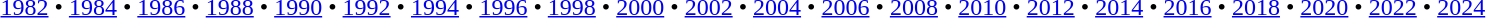<table id=toc class=toc summary=Contents>
<tr>
<td align=center><br><a href='#'>1982</a> • <a href='#'>1984</a> • <a href='#'>1986</a> • <a href='#'>1988</a> • <a href='#'>1990</a> • <a href='#'>1992</a> • <a href='#'>1994</a> • <a href='#'>1996</a> • <a href='#'>1998</a> • <a href='#'>2000</a> • <a href='#'>2002</a> • <a href='#'>2004</a> • <a href='#'>2006</a> • <a href='#'>2008</a> • <a href='#'>2010</a> • <a href='#'>2012</a> • <a href='#'>2014</a> • <a href='#'>2016</a> • <a href='#'>2018</a> • <a href='#'>2020</a> • <a href='#'>2022</a> • <a href='#'>2024</a></td>
</tr>
</table>
